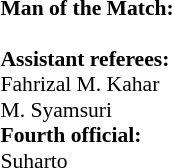<table width=100% style="font-size: 90%">
<tr>
<td><br><strong>Man of the Match:</strong>
<br><br><strong>Assistant referees:</strong>
<br>Fahrizal M. Kahar
<br>M. Syamsuri
<br><strong>Fourth official:</strong>
<br>Suharto</td>
</tr>
</table>
